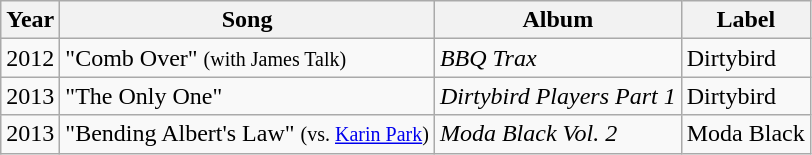<table class="wikitable">
<tr>
<th>Year</th>
<th>Song</th>
<th>Album</th>
<th>Label</th>
</tr>
<tr>
<td>2012</td>
<td>"Comb Over" <small>(with James Talk)</small></td>
<td><em>BBQ Trax</em></td>
<td>Dirtybird</td>
</tr>
<tr>
<td>2013</td>
<td>"The Only One"</td>
<td><em>Dirtybird Players Part 1</em></td>
<td>Dirtybird</td>
</tr>
<tr>
<td>2013</td>
<td>"Bending Albert's Law" <small>(vs. <a href='#'>Karin Park</a>)</small></td>
<td><em>Moda Black Vol. 2</em></td>
<td>Moda Black</td>
</tr>
</table>
